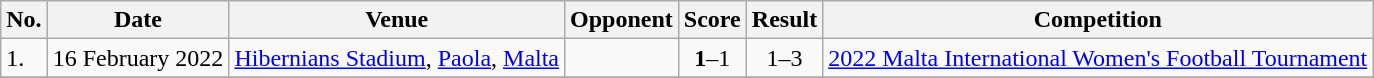<table class="wikitable">
<tr>
<th>No.</th>
<th>Date</th>
<th>Venue</th>
<th>Opponent</th>
<th>Score</th>
<th>Result</th>
<th>Competition</th>
</tr>
<tr>
<td>1.</td>
<td>16 February 2022</td>
<td><a href='#'>Hibernians Stadium</a>, <a href='#'>Paola</a>, <a href='#'>Malta</a></td>
<td></td>
<td align=center><strong>1</strong>–1</td>
<td align=center>1–3</td>
<td><a href='#'>2022 Malta International Women's Football Tournament</a></td>
</tr>
<tr>
</tr>
</table>
